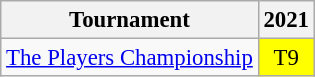<table class="wikitable" style="font-size:95%;text-align:center;">
<tr>
<th>Tournament</th>
<th>2021</th>
</tr>
<tr>
<td align=left><a href='#'>The Players Championship</a></td>
<td style="background:yellow;">T9</td>
</tr>
</table>
